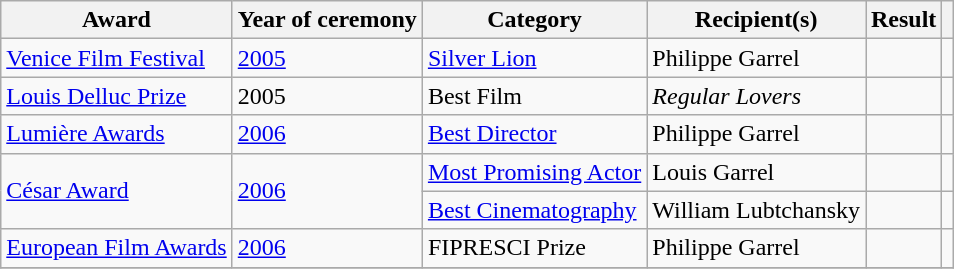<table class="wikitable sortable plainrowheaders">
<tr>
<th scope="col">Award</th>
<th scope="col">Year of ceremony</th>
<th scope="col">Category</th>
<th scope="col">Recipient(s)</th>
<th scope="col">Result</th>
<th scope="col" class="unsortable"></th>
</tr>
<tr>
<td><a href='#'>Venice Film Festival</a></td>
<td><a href='#'>2005</a></td>
<td><a href='#'>Silver Lion</a></td>
<td>Philippe Garrel</td>
<td></td>
<td></td>
</tr>
<tr>
<td><a href='#'>Louis Delluc Prize</a></td>
<td>2005</td>
<td>Best Film</td>
<td><em>Regular Lovers</em></td>
<td></td>
<td></td>
</tr>
<tr>
<td><a href='#'>Lumière Awards</a></td>
<td><a href='#'>2006</a></td>
<td><a href='#'>Best Director</a></td>
<td>Philippe Garrel</td>
<td></td>
<td></td>
</tr>
<tr>
<td rowspan="2"><a href='#'>César Award</a></td>
<td rowspan="2"><a href='#'>2006</a></td>
<td><a href='#'>Most Promising Actor</a></td>
<td>Louis Garrel</td>
<td></td>
<td></td>
</tr>
<tr>
<td><a href='#'>Best Cinematography</a></td>
<td>William Lubtchansky</td>
<td></td>
<td></td>
</tr>
<tr>
<td><a href='#'>European Film Awards</a></td>
<td><a href='#'>2006</a></td>
<td>FIPRESCI Prize</td>
<td>Philippe Garrel</td>
<td></td>
<td></td>
</tr>
<tr>
</tr>
</table>
